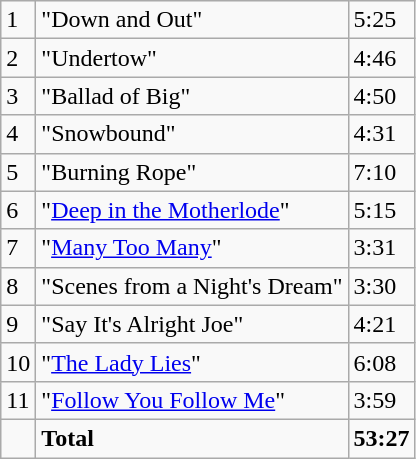<table class="wikitable">
<tr>
<td>1</td>
<td>"Down and Out"</td>
<td>5:25</td>
</tr>
<tr>
<td>2</td>
<td>"Undertow"</td>
<td>4:46</td>
</tr>
<tr>
<td>3</td>
<td>"Ballad of Big"</td>
<td>4:50</td>
</tr>
<tr>
<td>4</td>
<td>"Snowbound"</td>
<td>4:31</td>
</tr>
<tr>
<td>5</td>
<td>"Burning Rope"</td>
<td>7:10</td>
</tr>
<tr>
<td>6</td>
<td>"<a href='#'>Deep in the Motherlode</a>"</td>
<td>5:15</td>
</tr>
<tr>
<td>7</td>
<td>"<a href='#'>Many Too Many</a>"</td>
<td>3:31</td>
</tr>
<tr>
<td>8</td>
<td>"Scenes from a Night's Dream"</td>
<td>3:30</td>
</tr>
<tr>
<td>9</td>
<td>"Say It's Alright Joe"</td>
<td>4:21</td>
</tr>
<tr>
<td>10</td>
<td>"<a href='#'>The Lady Lies</a>"</td>
<td>6:08</td>
</tr>
<tr>
<td>11</td>
<td>"<a href='#'>Follow You Follow Me</a>"</td>
<td>3:59</td>
</tr>
<tr>
<td></td>
<td><strong>Total</strong></td>
<td><strong>53:27</strong></td>
</tr>
</table>
